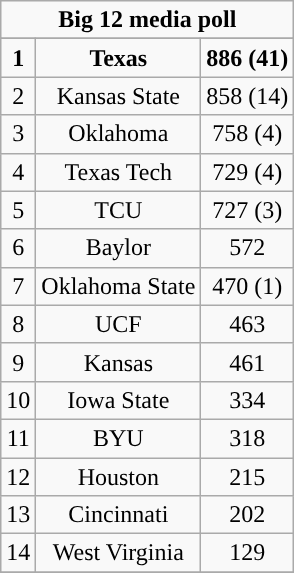<table class="wikitable" style="display: inline-table;">
<tr>
<td align="center" Colspan="3"><strong>Big 12 media poll</strong></td>
</tr>
<tr align="center">
</tr>
<tr align="center">
<td><strong>1</strong></td>
<td><strong>Texas</strong></td>
<td><strong>886 (41)</strong></td>
</tr>
<tr align="center">
<td>2</td>
<td>Kansas State</td>
<td>858 (14)</td>
</tr>
<tr align="center">
<td>3</td>
<td>Oklahoma</td>
<td>758 (4)</td>
</tr>
<tr align="center">
<td>4</td>
<td>Texas Tech</td>
<td>729 (4)</td>
</tr>
<tr align="center">
<td>5</td>
<td>TCU</td>
<td>727 (3)</td>
</tr>
<tr align="center">
<td>6</td>
<td>Baylor</td>
<td>572</td>
</tr>
<tr align="center">
<td>7</td>
<td>Oklahoma State</td>
<td>470 (1)</td>
</tr>
<tr align="center">
<td>8</td>
<td>UCF</td>
<td>463</td>
</tr>
<tr align="center">
<td>9</td>
<td>Kansas</td>
<td>461</td>
</tr>
<tr align="center">
<td>10</td>
<td>Iowa State</td>
<td>334</td>
</tr>
<tr align="center">
<td>11</td>
<td>BYU</td>
<td>318</td>
</tr>
<tr align="center">
<td>12</td>
<td>Houston</td>
<td>215</td>
</tr>
<tr align="center">
<td>13</td>
<td>Cincinnati</td>
<td>202</td>
</tr>
<tr align="center">
<td>14</td>
<td>West Virginia</td>
<td>129</td>
</tr>
<tr>
</tr>
</table>
